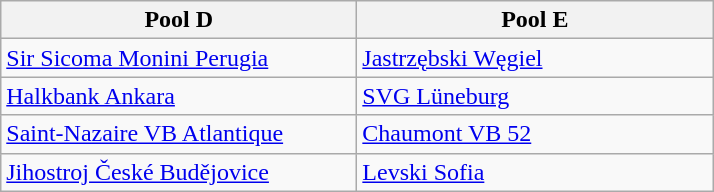<table class="wikitable" style="text-align:left">
<tr>
<th width=230>Pool D</th>
<th width=230>Pool E</th>
</tr>
<tr>
<td> <a href='#'>Sir Sicoma Monini Perugia</a></td>
<td> <a href='#'>Jastrzębski Węgiel</a></td>
</tr>
<tr>
<td> <a href='#'>Halkbank Ankara</a></td>
<td> <a href='#'>SVG Lüneburg</a></td>
</tr>
<tr>
<td> <a href='#'>Saint-Nazaire VB Atlantique</a></td>
<td> <a href='#'>Chaumont VB 52</a></td>
</tr>
<tr>
<td> <a href='#'>Jihostroj České Budějovice</a></td>
<td> <a href='#'>Levski Sofia</a></td>
</tr>
</table>
